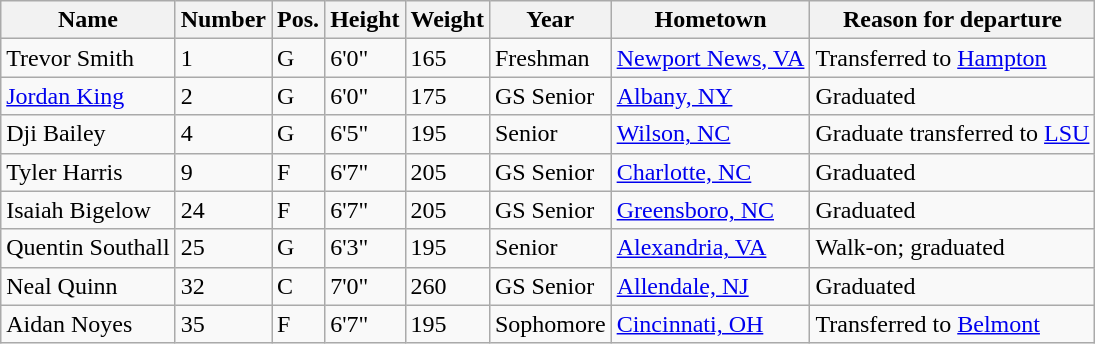<table class="wikitable sortable" border="1">
<tr>
<th>Name</th>
<th>Number</th>
<th>Pos.</th>
<th>Height</th>
<th>Weight</th>
<th>Year</th>
<th>Hometown</th>
<th class="unsortable">Reason for departure</th>
</tr>
<tr>
<td>Trevor Smith</td>
<td>1</td>
<td>G</td>
<td>6'0"</td>
<td>165</td>
<td>Freshman</td>
<td><a href='#'>Newport News, VA</a></td>
<td>Transferred to <a href='#'>Hampton</a></td>
</tr>
<tr>
<td><a href='#'>Jordan King</a></td>
<td>2</td>
<td>G</td>
<td>6'0"</td>
<td>175</td>
<td>GS Senior</td>
<td><a href='#'>Albany, NY</a></td>
<td>Graduated</td>
</tr>
<tr>
<td>Dji Bailey</td>
<td>4</td>
<td>G</td>
<td>6'5"</td>
<td>195</td>
<td>Senior</td>
<td><a href='#'>Wilson, NC</a></td>
<td>Graduate transferred to <a href='#'>LSU</a></td>
</tr>
<tr>
<td>Tyler Harris</td>
<td>9</td>
<td>F</td>
<td>6'7"</td>
<td>205</td>
<td>GS Senior</td>
<td><a href='#'>Charlotte, NC</a></td>
<td>Graduated</td>
</tr>
<tr>
<td>Isaiah Bigelow</td>
<td>24</td>
<td>F</td>
<td>6'7"</td>
<td>205</td>
<td>GS Senior</td>
<td><a href='#'>Greensboro, NC</a></td>
<td>Graduated</td>
</tr>
<tr>
<td>Quentin Southall</td>
<td>25</td>
<td>G</td>
<td>6'3"</td>
<td>195</td>
<td>Senior</td>
<td><a href='#'>Alexandria, VA</a></td>
<td>Walk-on; graduated</td>
</tr>
<tr>
<td>Neal Quinn</td>
<td>32</td>
<td>C</td>
<td>7'0"</td>
<td>260</td>
<td>GS Senior</td>
<td><a href='#'>Allendale, NJ</a></td>
<td>Graduated</td>
</tr>
<tr>
<td>Aidan Noyes</td>
<td>35</td>
<td>F</td>
<td>6'7"</td>
<td>195</td>
<td> Sophomore</td>
<td><a href='#'>Cincinnati, OH</a></td>
<td>Transferred to <a href='#'>Belmont</a></td>
</tr>
</table>
